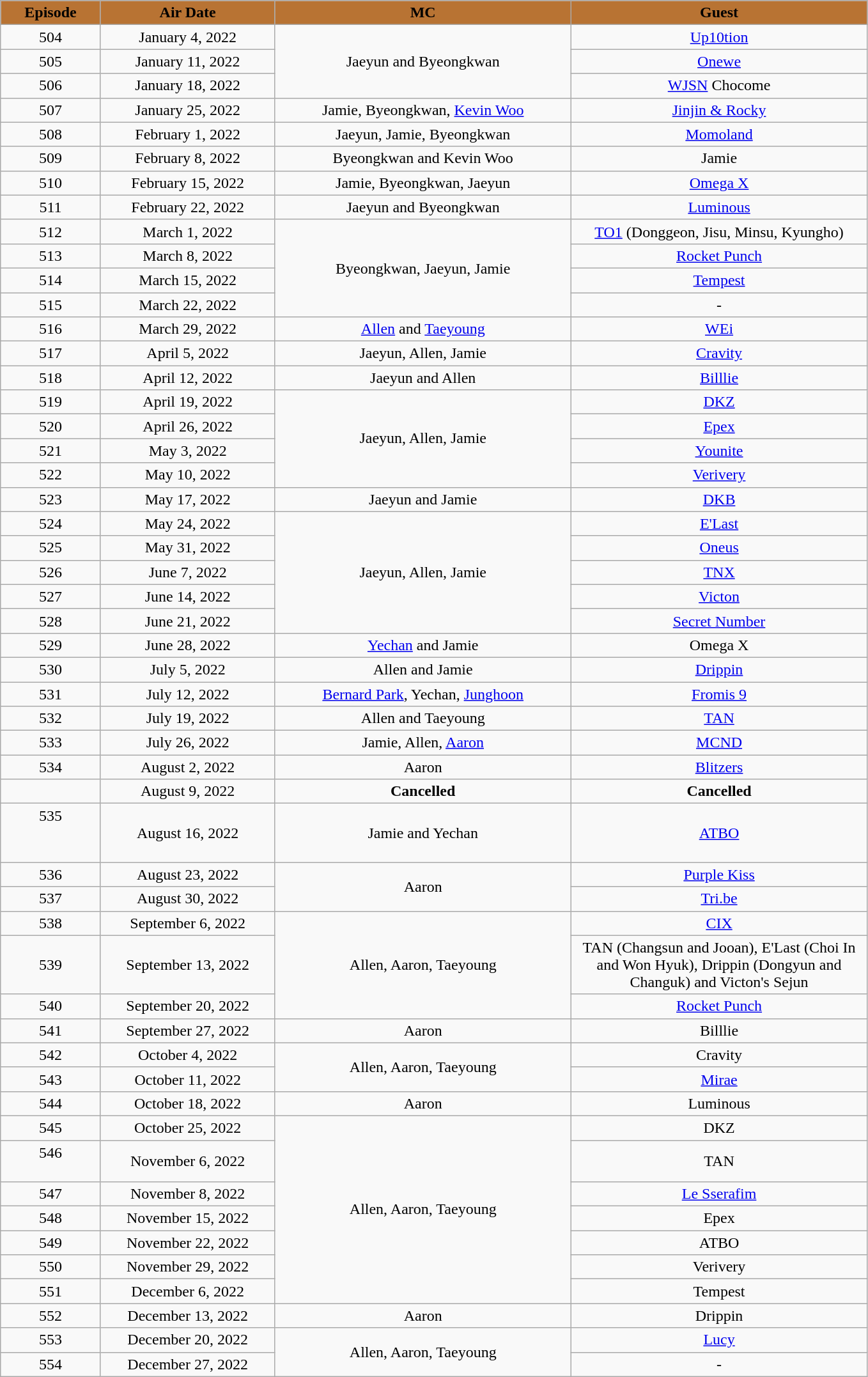<table class="wikitable" style="text-align:center;" width="905px">
<tr>
<th style="background:#B87333; width:50px;">Episode</th>
<th style="background:#B87333; width:100px;">Air Date</th>
<th style="background:#B87333; width:175px;">MC</th>
<th style="background:#B87333; width:175px;">Guest</th>
</tr>
<tr>
<td>504</td>
<td>January 4, 2022</td>
<td rowspan="3">Jaeyun and Byeongkwan</td>
<td><a href='#'>Up10tion</a></td>
</tr>
<tr>
<td>505</td>
<td>January 11, 2022</td>
<td><a href='#'>Onewe</a></td>
</tr>
<tr>
<td>506</td>
<td>January 18, 2022</td>
<td><a href='#'>WJSN</a> Chocome</td>
</tr>
<tr>
<td>507</td>
<td>January 25, 2022</td>
<td>Jamie, Byeongkwan, <a href='#'>Kevin Woo</a></td>
<td><a href='#'>Jinjin & Rocky</a></td>
</tr>
<tr>
<td>508<br></td>
<td>February 1, 2022</td>
<td>Jaeyun, Jamie, Byeongkwan</td>
<td><a href='#'>Momoland</a></td>
</tr>
<tr>
<td>509</td>
<td>February 8, 2022</td>
<td>Byeongkwan and Kevin Woo</td>
<td>Jamie</td>
</tr>
<tr>
<td>510</td>
<td>February 15, 2022</td>
<td>Jamie, Byeongkwan, Jaeyun</td>
<td><a href='#'>Omega X</a></td>
</tr>
<tr>
<td>511</td>
<td>February 22, 2022</td>
<td>Jaeyun and Byeongkwan</td>
<td><a href='#'>Luminous</a></td>
</tr>
<tr>
<td>512</td>
<td>March 1, 2022</td>
<td rowspan="4">Byeongkwan, Jaeyun, Jamie</td>
<td><a href='#'>TO1</a> (Donggeon, Jisu, Minsu, Kyungho)</td>
</tr>
<tr>
<td>513</td>
<td>March 8, 2022</td>
<td><a href='#'>Rocket Punch</a></td>
</tr>
<tr>
<td>514</td>
<td>March 15, 2022</td>
<td><a href='#'>Tempest</a></td>
</tr>
<tr>
<td>515<br></td>
<td>March 22, 2022</td>
<td>-</td>
</tr>
<tr>
<td>516<br></td>
<td>March 29, 2022</td>
<td><a href='#'>Allen</a> and <a href='#'>Taeyoung</a></td>
<td><a href='#'>WEi</a></td>
</tr>
<tr>
<td>517</td>
<td>April 5, 2022</td>
<td>Jaeyun, Allen, Jamie</td>
<td><a href='#'>Cravity</a></td>
</tr>
<tr>
<td>518</td>
<td>April 12, 2022</td>
<td>Jaeyun and Allen</td>
<td><a href='#'>Billlie</a></td>
</tr>
<tr>
<td>519</td>
<td>April 19, 2022</td>
<td rowspan="4">Jaeyun, Allen, Jamie</td>
<td><a href='#'>DKZ</a></td>
</tr>
<tr>
<td>520</td>
<td>April 26, 2022</td>
<td><a href='#'>Epex</a></td>
</tr>
<tr>
<td>521</td>
<td>May 3, 2022</td>
<td><a href='#'>Younite</a></td>
</tr>
<tr>
<td>522</td>
<td>May 10, 2022</td>
<td><a href='#'>Verivery</a></td>
</tr>
<tr>
<td>523</td>
<td>May 17, 2022</td>
<td>Jaeyun and Jamie</td>
<td><a href='#'>DKB</a></td>
</tr>
<tr>
<td>524</td>
<td>May 24, 2022</td>
<td rowspan="5">Jaeyun, Allen, Jamie</td>
<td><a href='#'>E'Last</a></td>
</tr>
<tr>
<td>525</td>
<td>May 31, 2022</td>
<td><a href='#'>Oneus</a></td>
</tr>
<tr>
<td>526</td>
<td>June 7, 2022</td>
<td><a href='#'>TNX</a></td>
</tr>
<tr>
<td>527</td>
<td>June 14, 2022</td>
<td><a href='#'>Victon</a></td>
</tr>
<tr>
<td>528<br></td>
<td>June 21, 2022</td>
<td><a href='#'>Secret Number</a></td>
</tr>
<tr>
<td>529<br></td>
<td>June 28, 2022</td>
<td rowspan="1"><a href='#'>Yechan</a> and Jamie</td>
<td>Omega X</td>
</tr>
<tr>
<td>530</td>
<td>July 5, 2022</td>
<td rowspan="1">Allen and Jamie</td>
<td><a href='#'>Drippin</a></td>
</tr>
<tr>
<td>531<br></td>
<td>July 12, 2022</td>
<td rowspan="1"><a href='#'>Bernard Park</a>, Yechan, <a href='#'>Junghoon</a></td>
<td><a href='#'>Fromis 9</a></td>
</tr>
<tr>
<td>532</td>
<td>July 19, 2022</td>
<td rowspan="1">Allen and Taeyoung</td>
<td><a href='#'>TAN</a></td>
</tr>
<tr>
<td>533</td>
<td>July 26, 2022</td>
<td rowspan="1">Jamie, Allen, <a href='#'>Aaron</a></td>
<td><a href='#'>MCND</a></td>
</tr>
<tr>
<td>534</td>
<td>August 2, 2022</td>
<td rowspan="1">Aaron</td>
<td><a href='#'>Blitzers</a></td>
</tr>
<tr>
<td></td>
<td>August 9, 2022<br></td>
<td rowspan="1"><strong>Cancelled</strong></td>
<td><strong>Cancelled</strong></td>
</tr>
<tr>
<td>535<br><br><br></td>
<td>August 16, 2022</td>
<td rowspan="1">Jamie and Yechan</td>
<td><a href='#'>ATBO</a></td>
</tr>
<tr>
<td>536</td>
<td>August 23, 2022</td>
<td rowspan="2">Aaron</td>
<td><a href='#'>Purple Kiss</a></td>
</tr>
<tr>
<td>537</td>
<td>August 30, 2022</td>
<td><a href='#'>Tri.be</a></td>
</tr>
<tr>
<td>538</td>
<td>September 6, 2022</td>
<td rowspan="3">Allen, Aaron, Taeyoung</td>
<td><a href='#'>CIX</a></td>
</tr>
<tr>
<td>539</td>
<td>September 13, 2022</td>
<td>TAN (Changsun and Jooan), E'Last (Choi In and Won Hyuk), Drippin (Dongyun and Changuk) and Victon's Sejun</td>
</tr>
<tr>
<td>540</td>
<td>September 20, 2022</td>
<td><a href='#'>Rocket Punch</a></td>
</tr>
<tr>
<td>541</td>
<td>September 27, 2022</td>
<td rowspan="1">Aaron</td>
<td>Billlie</td>
</tr>
<tr>
<td>542</td>
<td>October 4, 2022</td>
<td rowspan="2">Allen, Aaron, Taeyoung</td>
<td>Cravity</td>
</tr>
<tr>
<td>543</td>
<td>October 11, 2022</td>
<td><a href='#'>Mirae</a></td>
</tr>
<tr>
<td>544</td>
<td>October 18, 2022</td>
<td rowspan="1">Aaron</td>
<td>Luminous</td>
</tr>
<tr>
<td>545</td>
<td>October 25, 2022</td>
<td rowspan="7">Allen, Aaron, Taeyoung</td>
<td>DKZ</td>
</tr>
<tr>
<td>546<br><br></td>
<td>November 6, 2022</td>
<td>TAN</td>
</tr>
<tr>
<td>547<br></td>
<td>November 8, 2022</td>
<td><a href='#'>Le Sserafim</a></td>
</tr>
<tr>
<td>548</td>
<td>November 15, 2022</td>
<td>Epex</td>
</tr>
<tr>
<td>549</td>
<td>November 22, 2022</td>
<td>ATBO</td>
</tr>
<tr>
<td>550<br></td>
<td>November 29, 2022</td>
<td>Verivery</td>
</tr>
<tr>
<td>551</td>
<td>December 6, 2022</td>
<td>Tempest</td>
</tr>
<tr>
<td>552</td>
<td>December 13, 2022</td>
<td rowspan="1">Aaron</td>
<td>Drippin</td>
</tr>
<tr>
<td>553</td>
<td>December 20, 2022</td>
<td rowspan="2">Allen, Aaron, Taeyoung</td>
<td><a href='#'>Lucy</a></td>
</tr>
<tr>
<td>554</td>
<td>December 27, 2022</td>
<td>-</td>
</tr>
</table>
